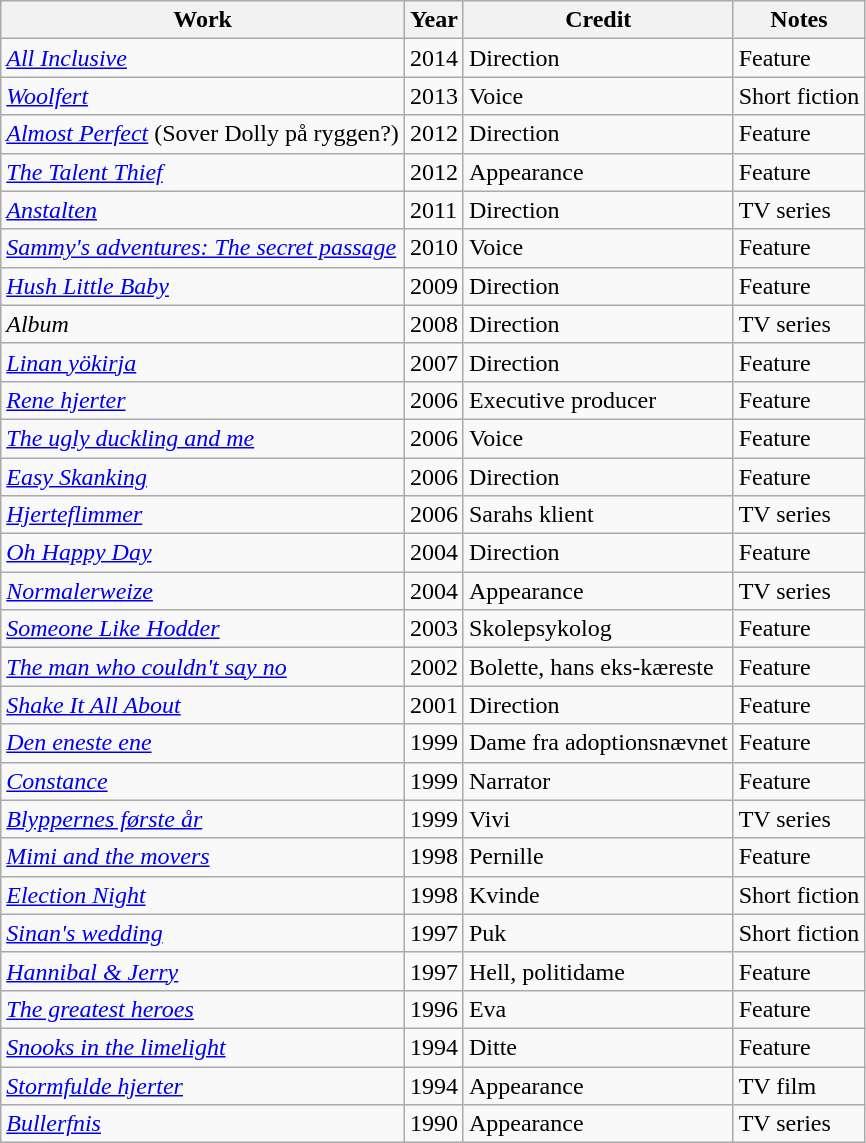<table class="wikitable sortable">
<tr>
<th scope="col">Work</th>
<th scope="col">Year</th>
<th scope="col">Credit</th>
<th scope="col" class="unsortable">Notes</th>
</tr>
<tr>
<td><em><a href='#'>All Inclusive</a></em></td>
<td>2014</td>
<td>Direction</td>
<td>Feature</td>
</tr>
<tr>
<td><em><a href='#'>Woolfert</a></em></td>
<td>2013</td>
<td>Voice</td>
<td>Short fiction</td>
</tr>
<tr>
<td><em><a href='#'>Almost Perfect</a></em> (Sover Dolly på ryggen?)</td>
<td>2012</td>
<td>Direction</td>
<td>Feature</td>
</tr>
<tr>
<td><em><a href='#'>The Talent Thief</a></em></td>
<td>2012</td>
<td>Appearance</td>
<td>Feature</td>
</tr>
<tr>
<td><em><a href='#'>Anstalten</a></em></td>
<td>2011</td>
<td>Direction</td>
<td>TV series</td>
</tr>
<tr>
<td><em><a href='#'>Sammy's adventures: The secret passage</a></em></td>
<td>2010</td>
<td>Voice</td>
<td>Feature</td>
</tr>
<tr>
<td><em><a href='#'>Hush Little Baby</a></em></td>
<td>2009</td>
<td>Direction</td>
<td>Feature</td>
</tr>
<tr>
<td><em>Album</em></td>
<td>2008</td>
<td>Direction</td>
<td>TV series</td>
</tr>
<tr>
<td><em><a href='#'>Linan yökirja</a></em></td>
<td>2007</td>
<td>Direction</td>
<td>Feature</td>
</tr>
<tr>
<td><em><a href='#'>Rene hjerter</a></em></td>
<td>2006</td>
<td>Executive producer</td>
<td>Feature</td>
</tr>
<tr>
<td><em><a href='#'>The ugly duckling and me</a></em></td>
<td>2006</td>
<td>Voice</td>
<td>Feature</td>
</tr>
<tr>
<td><em><a href='#'>Easy Skanking</a></em></td>
<td>2006</td>
<td>Direction</td>
<td>Feature</td>
</tr>
<tr>
<td><em><a href='#'>Hjerteflimmer</a></em></td>
<td>2006</td>
<td>Sarahs klient</td>
<td>TV series</td>
</tr>
<tr>
<td><em><a href='#'>Oh Happy Day</a></em></td>
<td>2004</td>
<td>Direction</td>
<td>Feature</td>
</tr>
<tr>
<td><em><a href='#'>Normalerweize</a></em></td>
<td>2004</td>
<td>Appearance</td>
<td>TV series</td>
</tr>
<tr>
<td><em><a href='#'>Someone Like Hodder</a></em></td>
<td>2003</td>
<td>Skolepsykolog</td>
<td>Feature</td>
</tr>
<tr>
<td><em><a href='#'>The man who couldn't say no</a></em></td>
<td>2002</td>
<td>Bolette, hans eks-kæreste</td>
<td>Feature</td>
</tr>
<tr>
<td><em><a href='#'>Shake It All About</a></em></td>
<td>2001</td>
<td>Direction</td>
<td>Feature</td>
</tr>
<tr>
<td><em><a href='#'>Den eneste ene</a></em></td>
<td>1999</td>
<td>Dame fra adoptionsnævnet</td>
<td>Feature</td>
</tr>
<tr>
<td><em><a href='#'>Constance</a></em></td>
<td>1999</td>
<td>Narrator</td>
<td>Feature</td>
</tr>
<tr>
<td><em><a href='#'>Blyppernes første år</a></em></td>
<td>1999</td>
<td>Vivi</td>
<td>TV series</td>
</tr>
<tr>
<td><em><a href='#'>Mimi and the movers</a></em></td>
<td>1998</td>
<td>Pernille</td>
<td>Feature</td>
</tr>
<tr>
<td><em><a href='#'>Election Night</a></em></td>
<td>1998</td>
<td>Kvinde</td>
<td>Short fiction</td>
</tr>
<tr>
<td><em><a href='#'>Sinan's wedding</a></em></td>
<td>1997</td>
<td>Puk</td>
<td>Short fiction</td>
</tr>
<tr>
<td><em><a href='#'>Hannibal & Jerry</a></em></td>
<td>1997</td>
<td>Hell, politidame</td>
<td>Feature</td>
</tr>
<tr>
<td><em><a href='#'>The greatest heroes</a></em></td>
<td>1996</td>
<td>Eva</td>
<td>Feature</td>
</tr>
<tr>
<td><em><a href='#'>Snooks in the limelight</a></em></td>
<td>1994</td>
<td>Ditte</td>
<td>Feature</td>
</tr>
<tr>
<td><em><a href='#'>Stormfulde hjerter</a></em></td>
<td>1994</td>
<td>Appearance</td>
<td>TV film</td>
</tr>
<tr>
<td><em><a href='#'>Bullerfnis</a></em></td>
<td>1990</td>
<td>Appearance</td>
<td>TV series</td>
</tr>
</table>
